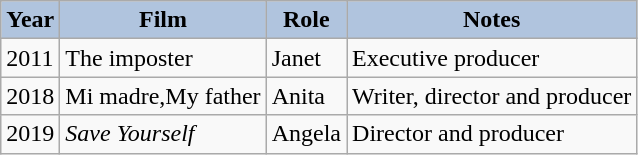<table class="wikitable">
<tr>
<th style="background:#B0C4DE;">Year</th>
<th style="background:#B0C4DE;">Film</th>
<th style="background:#B0C4DE;">Role</th>
<th style="background:#B0C4DE;">Notes</th>
</tr>
<tr>
<td>2011</td>
<td>The imposter</td>
<td>Janet</td>
<td>Executive producer</td>
</tr>
<tr>
<td>2018</td>
<td>Mi madre,My father</td>
<td>Anita</td>
<td>Writer, director and producer</td>
</tr>
<tr>
<td>2019</td>
<td><em>Save Yourself</em></td>
<td>Angela</td>
<td>Director and producer</td>
</tr>
</table>
